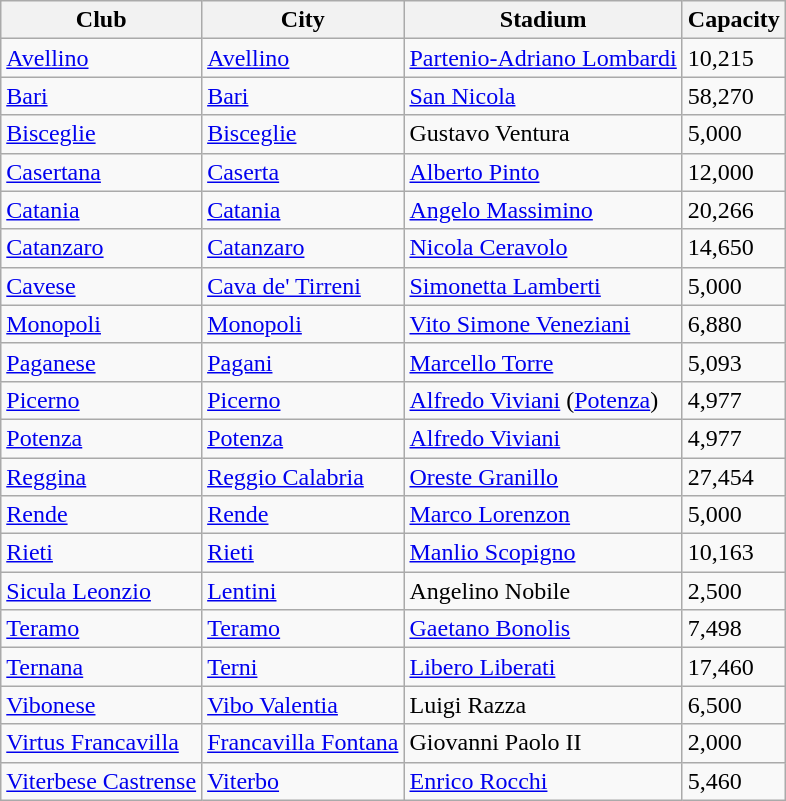<table class="wikitable sortable">
<tr>
<th>Club</th>
<th>City</th>
<th>Stadium</th>
<th>Capacity</th>
</tr>
<tr>
<td><a href='#'>Avellino</a></td>
<td><a href='#'>Avellino</a></td>
<td><a href='#'>Partenio-Adriano Lombardi</a></td>
<td>10,215</td>
</tr>
<tr>
<td><a href='#'>Bari</a></td>
<td><a href='#'>Bari</a></td>
<td><a href='#'>San Nicola</a></td>
<td>58,270</td>
</tr>
<tr>
<td><a href='#'>Bisceglie</a></td>
<td><a href='#'>Bisceglie</a></td>
<td>Gustavo Ventura</td>
<td>5,000</td>
</tr>
<tr>
<td><a href='#'>Casertana</a></td>
<td><a href='#'>Caserta</a></td>
<td><a href='#'>Alberto Pinto</a></td>
<td>12,000</td>
</tr>
<tr>
<td><a href='#'>Catania</a></td>
<td><a href='#'>Catania</a></td>
<td><a href='#'>Angelo Massimino</a></td>
<td>20,266</td>
</tr>
<tr>
<td><a href='#'>Catanzaro</a></td>
<td><a href='#'>Catanzaro</a></td>
<td><a href='#'>Nicola Ceravolo</a></td>
<td>14,650</td>
</tr>
<tr>
<td><a href='#'>Cavese</a></td>
<td><a href='#'>Cava de' Tirreni</a></td>
<td><a href='#'>Simonetta Lamberti</a></td>
<td>5,000</td>
</tr>
<tr>
<td><a href='#'>Monopoli</a></td>
<td><a href='#'>Monopoli</a></td>
<td><a href='#'>Vito Simone Veneziani</a></td>
<td>6,880</td>
</tr>
<tr>
<td><a href='#'>Paganese</a></td>
<td><a href='#'>Pagani</a></td>
<td><a href='#'>Marcello Torre</a></td>
<td>5,093</td>
</tr>
<tr>
<td><a href='#'>Picerno</a></td>
<td><a href='#'>Picerno</a></td>
<td><a href='#'>Alfredo Viviani</a> (<a href='#'>Potenza</a>)</td>
<td>4,977</td>
</tr>
<tr>
<td><a href='#'>Potenza</a></td>
<td><a href='#'>Potenza</a></td>
<td><a href='#'>Alfredo Viviani</a></td>
<td>4,977</td>
</tr>
<tr>
<td><a href='#'>Reggina</a></td>
<td><a href='#'>Reggio Calabria</a></td>
<td><a href='#'>Oreste Granillo</a></td>
<td>27,454</td>
</tr>
<tr>
<td><a href='#'>Rende</a></td>
<td><a href='#'>Rende</a></td>
<td><a href='#'>Marco Lorenzon</a></td>
<td>5,000</td>
</tr>
<tr>
<td><a href='#'>Rieti</a></td>
<td><a href='#'>Rieti</a></td>
<td><a href='#'>Manlio Scopigno</a></td>
<td>10,163</td>
</tr>
<tr>
<td><a href='#'>Sicula Leonzio</a></td>
<td><a href='#'>Lentini</a></td>
<td>Angelino Nobile</td>
<td>2,500</td>
</tr>
<tr>
<td><a href='#'>Teramo</a></td>
<td><a href='#'>Teramo</a></td>
<td><a href='#'>Gaetano Bonolis</a></td>
<td>7,498</td>
</tr>
<tr>
<td><a href='#'>Ternana</a></td>
<td><a href='#'>Terni</a></td>
<td><a href='#'>Libero Liberati</a></td>
<td>17,460</td>
</tr>
<tr>
<td><a href='#'>Vibonese</a></td>
<td><a href='#'>Vibo Valentia</a></td>
<td>Luigi Razza</td>
<td>6,500</td>
</tr>
<tr>
<td><a href='#'>Virtus Francavilla</a></td>
<td><a href='#'>Francavilla Fontana</a></td>
<td>Giovanni Paolo II</td>
<td>2,000</td>
</tr>
<tr>
<td><a href='#'>Viterbese Castrense</a></td>
<td><a href='#'>Viterbo</a></td>
<td><a href='#'>Enrico Rocchi</a></td>
<td>5,460</td>
</tr>
</table>
